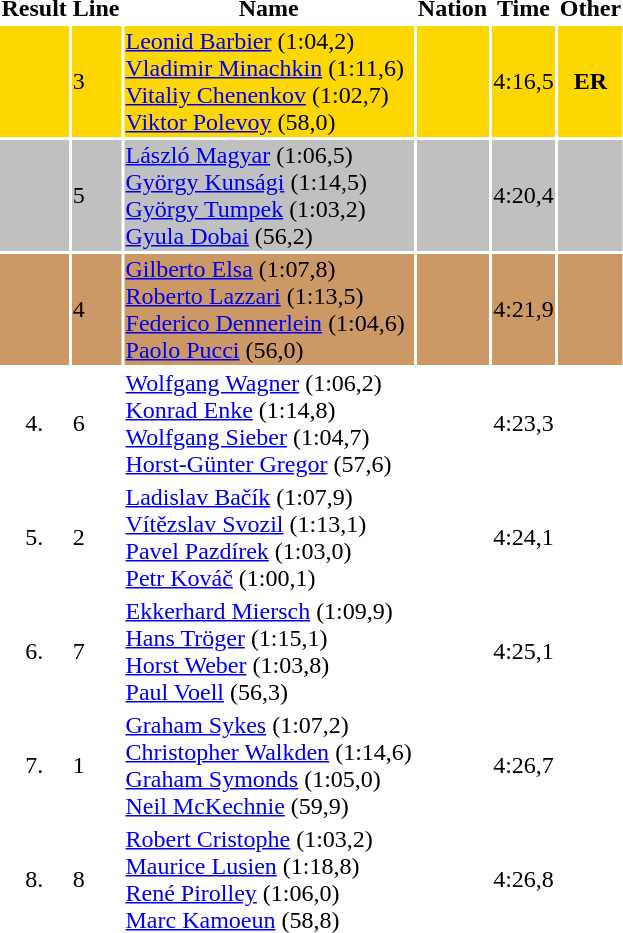<table>
<tr>
<th>Result</th>
<th>Line</th>
<th>Name</th>
<th>Nation</th>
<th>Time</th>
<th>Other</th>
</tr>
<tr bgcolor=gold>
<td align=center></td>
<td>3</td>
<td><a href='#'>Leonid Barbier</a> (1:04,2)<br><a href='#'>Vladimir Minachkin</a> (1:11,6)<br><a href='#'>Vitaliy Chenenkov</a> (1:02,7)<br><a href='#'>Viktor Polevoy</a> (58,0)</td>
<td></td>
<td>4:16,5</td>
<td align=center><strong>ER</strong></td>
</tr>
<tr bgcolor=silver>
<td align=center></td>
<td>5</td>
<td><a href='#'>László Magyar</a> (1:06,5)<br><a href='#'>György Kunsági</a> (1:14,5)<br><a href='#'>György Tumpek</a> (1:03,2)<br><a href='#'>Gyula Dobai</a> (56,2)</td>
<td></td>
<td>4:20,4</td>
<td></td>
</tr>
<tr bgcolor=cc9966>
<td align=center></td>
<td>4</td>
<td><a href='#'>Gilberto Elsa</a> (1:07,8)<br><a href='#'>Roberto Lazzari</a> (1:13,5)<br><a href='#'>Federico Dennerlein</a> (1:04,6)<br><a href='#'>Paolo Pucci</a> (56,0)</td>
<td></td>
<td>4:21,9</td>
<td></td>
</tr>
<tr>
<td align=center>4.</td>
<td>6</td>
<td><a href='#'>Wolfgang Wagner</a> (1:06,2)<br><a href='#'>Konrad Enke</a> (1:14,8)<br><a href='#'>Wolfgang Sieber</a> (1:04,7)<br><a href='#'>Horst-Günter Gregor</a> (57,6)</td>
<td></td>
<td>4:23,3</td>
<td></td>
</tr>
<tr>
<td align=center>5.</td>
<td>2</td>
<td><a href='#'>Ladislav Bačík</a> (1:07,9)<br><a href='#'>Vítězslav Svozil</a> (1:13,1)<br><a href='#'>Pavel Pazdírek</a> (1:03,0)<br><a href='#'>Petr Kováč</a> (1:00,1)</td>
<td></td>
<td>4:24,1</td>
<td></td>
</tr>
<tr>
<td align=center>6.</td>
<td>7</td>
<td><a href='#'>Ekkerhard Miersch</a> (1:09,9)<br><a href='#'>Hans Tröger</a> (1:15,1)<br><a href='#'>Horst Weber</a> (1:03,8)<br><a href='#'>Paul Voell</a> (56,3)</td>
<td></td>
<td>4:25,1</td>
<td></td>
</tr>
<tr>
<td align=center>7.</td>
<td>1</td>
<td><a href='#'>Graham Sykes</a> (1:07,2)<br><a href='#'>Christopher Walkden</a> (1:14,6)<br><a href='#'>Graham Symonds</a> (1:05,0)<br><a href='#'>Neil McKechnie</a> (59,9)</td>
<td></td>
<td>4:26,7</td>
<td></td>
</tr>
<tr>
<td align=center>8.</td>
<td>8</td>
<td><a href='#'>Robert Cristophe</a> (1:03,2)<br><a href='#'>Maurice Lusien</a> (1:18,8)<br><a href='#'>René Pirolley</a> (1:06,0)<br><a href='#'>Marc Kamoeun</a> (58,8)</td>
<td></td>
<td>4:26,8</td>
<td></td>
</tr>
<tr>
</tr>
</table>
